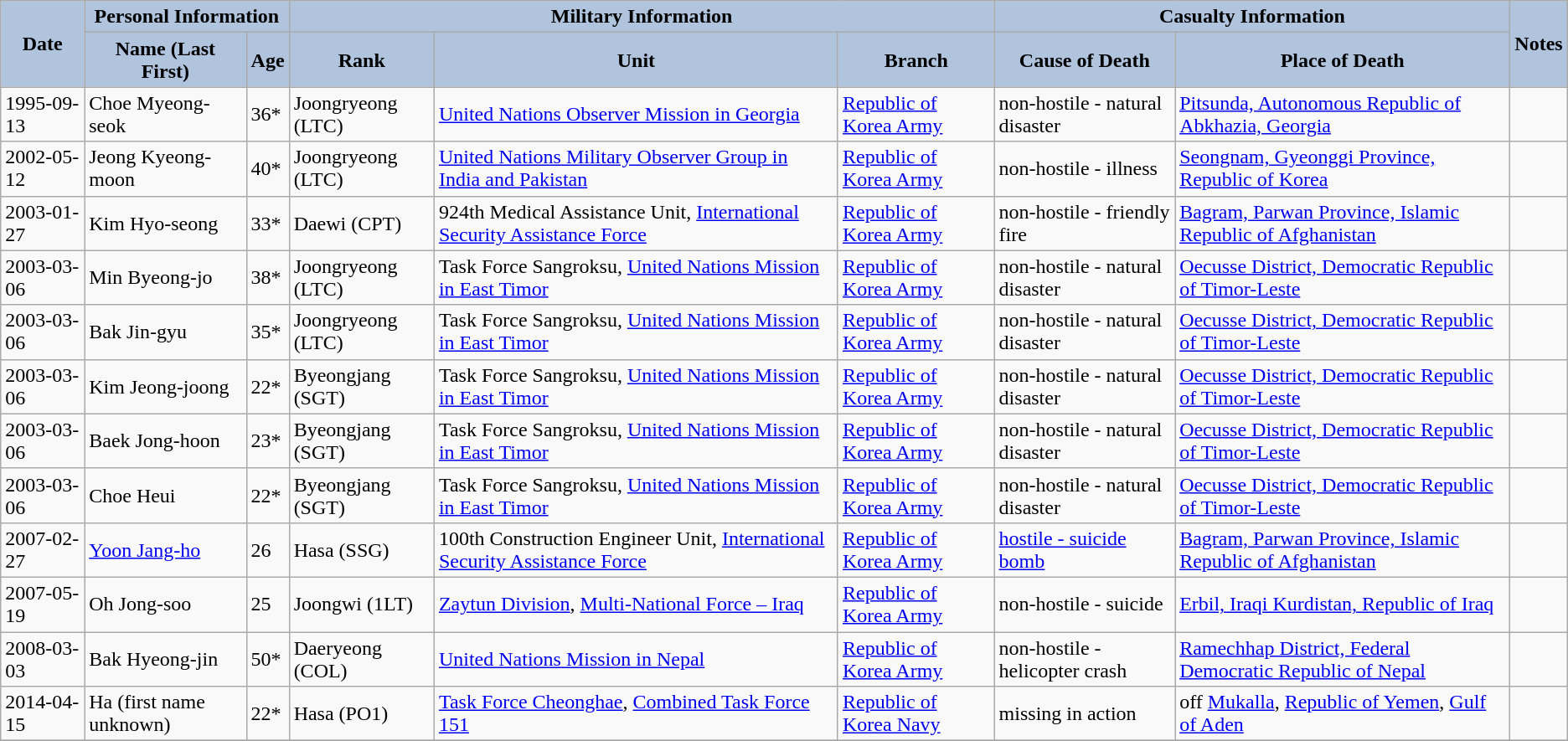<table class="wikitable" align="center">
<tr>
<th rowspan="2" style="background:#B0C4DE">Date</th>
<th colspan="2" style="background:#B0C4DE">Personal Information</th>
<th colspan="3" style="background:#B0C4DE">Military Information</th>
<th colspan="2" style="background:#B0C4DE">Casualty Information</th>
<th rowspan="2" style="background:#B0C4DE">Notes</th>
</tr>
<tr>
<th style="background:#B0C4DE">Name (Last First)</th>
<th style="background:#B0C4DE">Age</th>
<th style="background:#B0C4DE">Rank</th>
<th style="background:#B0C4DE">Unit</th>
<th style="background:#B0C4DE">Branch</th>
<th style="background:#B0C4DE">Cause of Death</th>
<th style="background:#B0C4DE">Place of Death</th>
</tr>
<tr>
<td>1995-09-13</td>
<td>Choe Myeong-seok</td>
<td>36*</td>
<td>Joongryeong (LTC)</td>
<td><a href='#'>United Nations Observer Mission in Georgia</a></td>
<td><a href='#'>Republic of Korea Army</a></td>
<td>non-hostile - natural disaster</td>
<td><a href='#'>Pitsunda, Autonomous Republic of Abkhazia, Georgia</a></td>
<td></td>
</tr>
<tr>
<td>2002-05-12</td>
<td>Jeong Kyeong-moon</td>
<td>40*</td>
<td>Joongryeong (LTC)</td>
<td><a href='#'>United Nations Military Observer Group in India and Pakistan</a></td>
<td><a href='#'>Republic of Korea Army</a></td>
<td>non-hostile - illness</td>
<td><a href='#'>Seongnam, Gyeonggi Province, Republic of Korea</a></td>
<td></td>
</tr>
<tr>
<td>2003-01-27</td>
<td>Kim Hyo-seong</td>
<td>33*</td>
<td>Daewi (CPT)</td>
<td>924th Medical Assistance Unit, <a href='#'>International Security Assistance Force</a></td>
<td><a href='#'>Republic of Korea Army</a></td>
<td>non-hostile - friendly fire</td>
<td><a href='#'>Bagram, Parwan Province, Islamic Republic of Afghanistan</a></td>
<td></td>
</tr>
<tr>
<td>2003-03-06</td>
<td>Min Byeong-jo</td>
<td>38*</td>
<td>Joongryeong (LTC)</td>
<td>Task Force Sangroksu, <a href='#'>United Nations Mission in East Timor</a></td>
<td><a href='#'>Republic of Korea Army</a></td>
<td>non-hostile - natural disaster</td>
<td><a href='#'>Oecusse District, Democratic Republic of Timor-Leste</a></td>
<td></td>
</tr>
<tr>
<td>2003-03-06</td>
<td>Bak Jin-gyu</td>
<td>35*</td>
<td>Joongryeong (LTC)</td>
<td>Task Force Sangroksu, <a href='#'>United Nations Mission in East Timor</a></td>
<td><a href='#'>Republic of Korea Army</a></td>
<td>non-hostile - natural disaster</td>
<td><a href='#'>Oecusse District, Democratic Republic of Timor-Leste</a></td>
<td></td>
</tr>
<tr>
<td>2003-03-06</td>
<td>Kim Jeong-joong</td>
<td>22*</td>
<td>Byeongjang (SGT)</td>
<td>Task Force Sangroksu, <a href='#'>United Nations Mission in East Timor</a></td>
<td><a href='#'>Republic of Korea Army</a></td>
<td>non-hostile - natural disaster</td>
<td><a href='#'>Oecusse District, Democratic Republic of Timor-Leste</a></td>
<td></td>
</tr>
<tr>
<td>2003-03-06</td>
<td>Baek Jong-hoon</td>
<td>23*</td>
<td>Byeongjang (SGT)</td>
<td>Task Force Sangroksu, <a href='#'>United Nations Mission in East Timor</a></td>
<td><a href='#'>Republic of Korea Army</a></td>
<td>non-hostile - natural disaster</td>
<td><a href='#'>Oecusse District, Democratic Republic of Timor-Leste</a></td>
<td></td>
</tr>
<tr>
<td>2003-03-06</td>
<td>Choe Heui</td>
<td>22*</td>
<td>Byeongjang (SGT)</td>
<td>Task Force Sangroksu, <a href='#'>United Nations Mission in East Timor</a></td>
<td><a href='#'>Republic of Korea Army</a></td>
<td>non-hostile - natural disaster</td>
<td><a href='#'>Oecusse District, Democratic Republic of Timor-Leste</a></td>
<td></td>
</tr>
<tr>
<td>2007-02-27</td>
<td><a href='#'>Yoon Jang-ho</a></td>
<td>26</td>
<td>Hasa (SSG)</td>
<td>100th Construction Engineer Unit, <a href='#'>International Security Assistance Force</a></td>
<td><a href='#'>Republic of Korea Army</a></td>
<td><a href='#'>hostile - suicide bomb</a></td>
<td><a href='#'>Bagram, Parwan Province, Islamic Republic of Afghanistan</a></td>
<td></td>
</tr>
<tr>
<td>2007-05-19</td>
<td>Oh Jong-soo</td>
<td>25</td>
<td>Joongwi (1LT)</td>
<td><a href='#'>Zaytun Division</a>, <a href='#'>Multi-National Force – Iraq</a></td>
<td><a href='#'>Republic of Korea Army</a></td>
<td>non-hostile - suicide</td>
<td><a href='#'>Erbil, Iraqi Kurdistan, Republic of Iraq</a></td>
<td></td>
</tr>
<tr>
<td>2008-03-03</td>
<td>Bak Hyeong-jin</td>
<td>50*</td>
<td>Daeryeong (COL)</td>
<td><a href='#'>United Nations Mission in Nepal</a></td>
<td><a href='#'>Republic of Korea Army</a></td>
<td>non-hostile - helicopter crash</td>
<td><a href='#'>Ramechhap District, Federal Democratic Republic of Nepal</a></td>
<td></td>
</tr>
<tr>
<td>2014-04-15</td>
<td>Ha (first name unknown)</td>
<td>22*</td>
<td>Hasa (PO1)</td>
<td><a href='#'>Task Force Cheonghae</a>, <a href='#'>Combined Task Force 151</a></td>
<td><a href='#'>Republic of Korea Navy</a></td>
<td>missing in action</td>
<td>off <a href='#'>Mukalla</a>, <a href='#'>Republic of Yemen</a>, <a href='#'>Gulf of Aden</a></td>
<td></td>
</tr>
<tr>
</tr>
</table>
